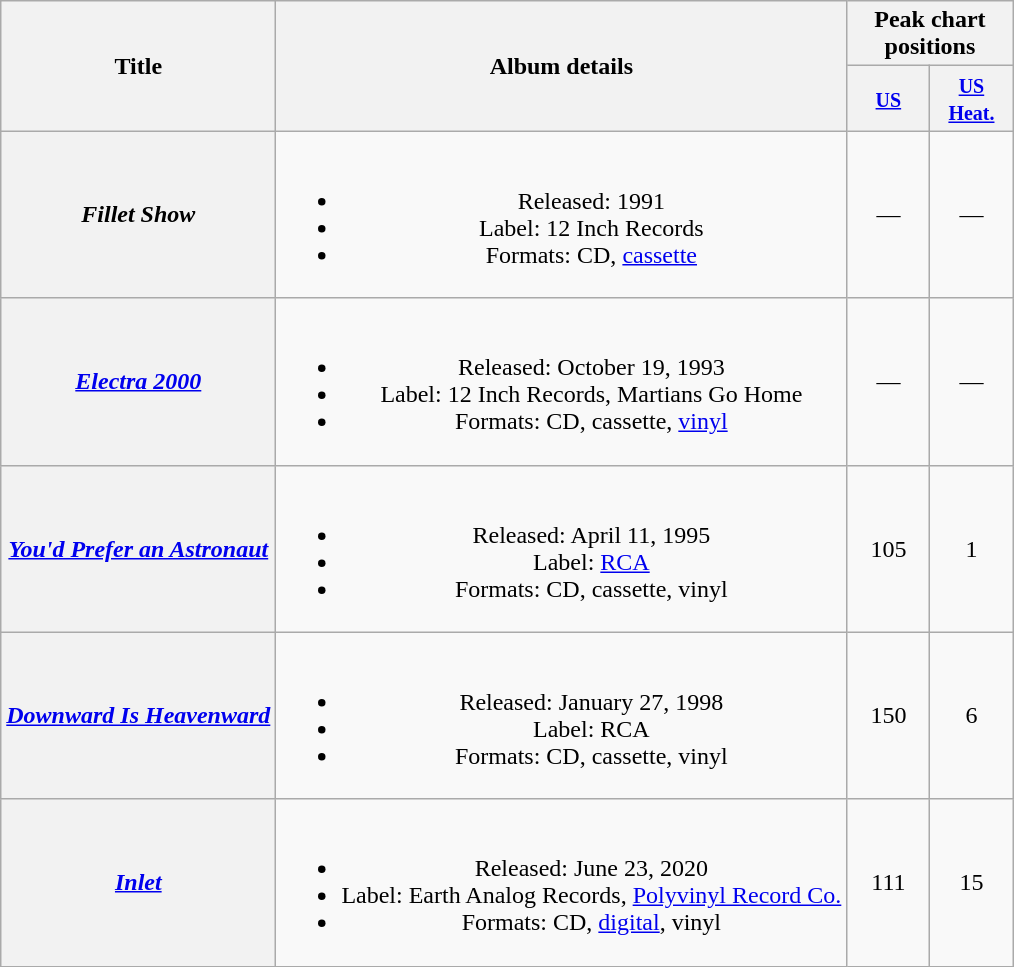<table class="wikitable plainrowheaders" style="text-align:center;">
<tr>
<th scope="col" rowspan="2">Title</th>
<th scope="col" rowspan="2">Album details</th>
<th scope="col" colspan="2">Peak chart positions</th>
</tr>
<tr>
<th scope="col" style="width:3em;"><small><a href='#'>US</a></small><br></th>
<th scope="col" style="width:3em;"><small><a href='#'>US Heat.</a></small><br></th>
</tr>
<tr>
<th scope="row"><em>Fillet Show</em></th>
<td><br><ul><li>Released: 1991</li><li>Label: 12 Inch Records</li><li>Formats: CD, <a href='#'>cassette</a></li></ul></td>
<td>—</td>
<td>—</td>
</tr>
<tr>
<th scope="row"><em><a href='#'>Electra 2000</a></em></th>
<td><br><ul><li>Released: October 19, 1993</li><li>Label: 12 Inch Records, Martians Go Home</li><li>Formats: CD, cassette, <a href='#'>vinyl</a></li></ul></td>
<td>—</td>
<td>—</td>
</tr>
<tr>
<th scope="row"><em><a href='#'>You'd Prefer an Astronaut</a></em></th>
<td><br><ul><li>Released: April 11, 1995</li><li>Label: <a href='#'>RCA</a></li><li>Formats: CD, cassette, vinyl</li></ul></td>
<td>105</td>
<td>1</td>
</tr>
<tr>
<th scope="row"><em><a href='#'>Downward Is Heavenward</a></em></th>
<td><br><ul><li>Released: January 27, 1998</li><li>Label: RCA</li><li>Formats: CD, cassette, vinyl</li></ul></td>
<td>150</td>
<td>6</td>
</tr>
<tr>
<th scope="row"><em><a href='#'>Inlet</a></em></th>
<td><br><ul><li>Released: June 23, 2020</li><li>Label: Earth Analog Records, <a href='#'>Polyvinyl Record Co.</a></li><li>Formats: CD, <a href='#'>digital</a>, vinyl</li></ul></td>
<td>111</td>
<td>15</td>
</tr>
</table>
